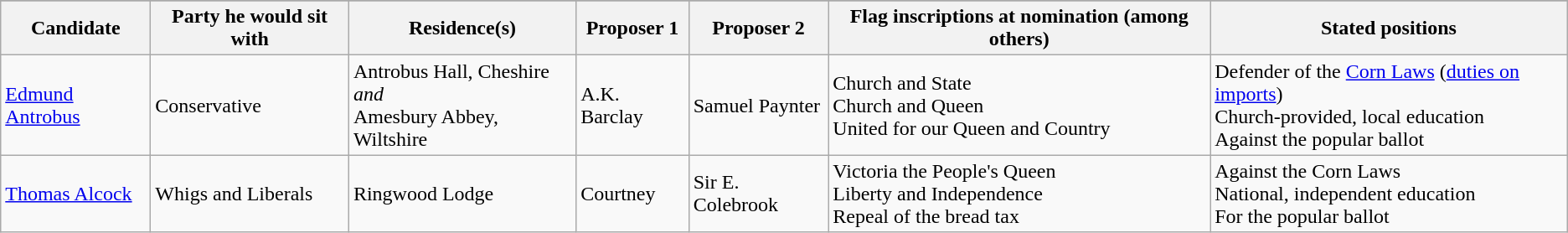<table class="wikitable">
<tr>
</tr>
<tr>
<th>Candidate</th>
<th>Party he would sit with</th>
<th>Residence(s)</th>
<th>Proposer 1</th>
<th>Proposer 2</th>
<th>Flag inscriptions at nomination (among others)</th>
<th>Stated positions</th>
</tr>
<tr>
<td><a href='#'>Edmund Antrobus</a></td>
<td>Conservative</td>
<td>Antrobus Hall, Cheshire <em>and</em><br>Amesbury Abbey, Wiltshire</td>
<td>A.K. Barclay</td>
<td>Samuel Paynter</td>
<td>Church and State<br>Church and Queen<br>United for our Queen and Country</td>
<td>Defender of the <a href='#'>Corn Laws</a> (<a href='#'>duties on imports</a>)<br>Church-provided, local education<br>Against the popular ballot</td>
</tr>
<tr>
<td><a href='#'>Thomas Alcock</a></td>
<td>Whigs and Liberals</td>
<td>Ringwood Lodge</td>
<td> Courtney</td>
<td>Sir E. Colebrook</td>
<td>Victoria the People's Queen<br>Liberty and Independence<br>Repeal of the bread tax</td>
<td>Against the Corn Laws<br>National, independent education<br>For the popular ballot</td>
</tr>
</table>
